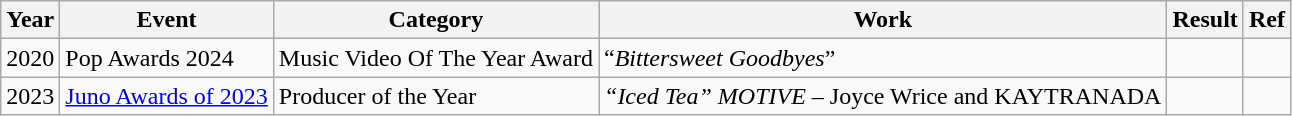<table class="wikitable">
<tr>
<th>Year</th>
<th>Event</th>
<th>Category</th>
<th>Work</th>
<th>Result</th>
<th>Ref</th>
</tr>
<tr>
<td>2020</td>
<td>Pop Awards 2024</td>
<td>Music Video Of The Year Award</td>
<td>“<em>Bittersweet Goodbyes</em>”</td>
<td></td>
<td></td>
</tr>
<tr>
<td>2023</td>
<td><a href='#'>Juno Awards of 2023</a></td>
<td>Producer of the Year</td>
<td><em>“Iced Tea” MOTIVE –</em> Joyce Wrice and KAYTRANADA</td>
<td></td>
<td></td>
</tr>
</table>
